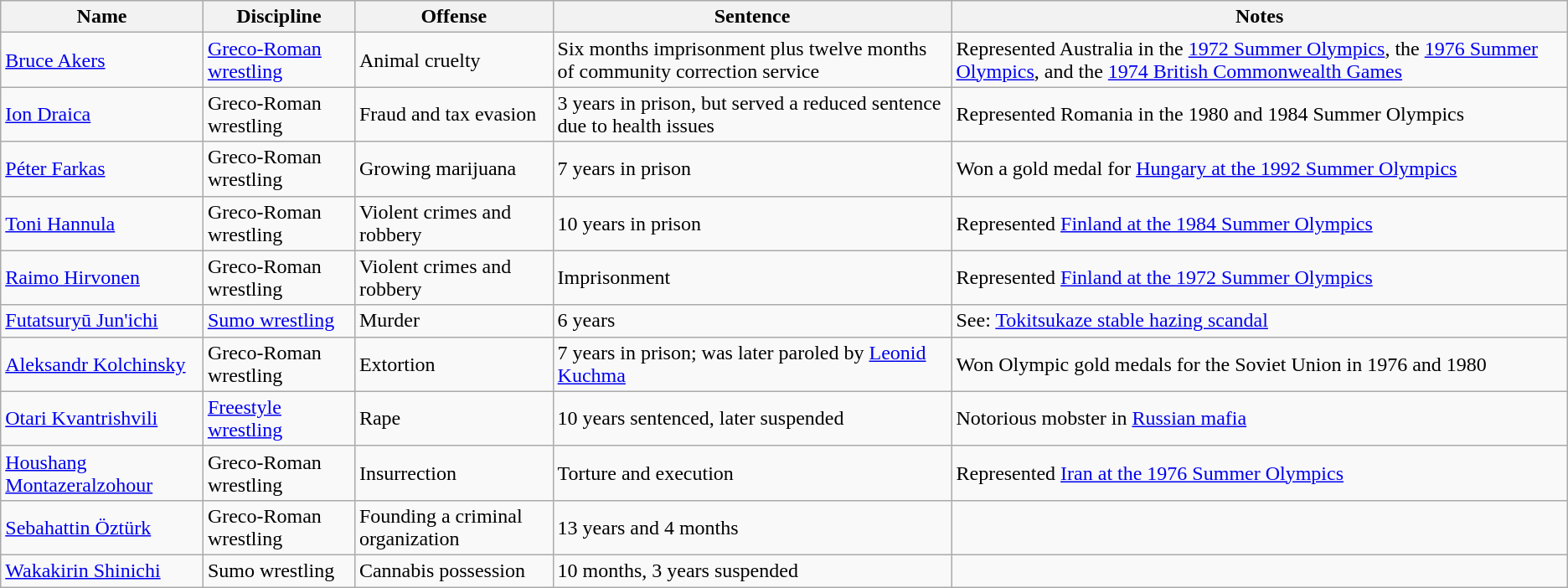<table class="wikitable">
<tr>
<th>Name</th>
<th>Discipline</th>
<th>Offense</th>
<th>Sentence</th>
<th>Notes</th>
</tr>
<tr>
<td><a href='#'>Bruce Akers</a></td>
<td><a href='#'>Greco-Roman wrestling</a></td>
<td>Animal cruelty</td>
<td>Six months imprisonment plus twelve months of community correction service</td>
<td>Represented Australia in the <a href='#'>1972 Summer Olympics</a>, the <a href='#'>1976 Summer Olympics</a>, and the <a href='#'>1974 British Commonwealth Games</a></td>
</tr>
<tr>
<td><a href='#'>Ion Draica</a></td>
<td>Greco-Roman wrestling</td>
<td>Fraud and tax evasion</td>
<td>3 years in prison, but served a reduced sentence due to health issues</td>
<td>Represented Romania in the 1980 and 1984 Summer Olympics</td>
</tr>
<tr>
<td><a href='#'>Péter Farkas</a></td>
<td>Greco-Roman wrestling</td>
<td>Growing marijuana</td>
<td>7 years in prison</td>
<td>Won a gold medal for <a href='#'>Hungary at the 1992 Summer Olympics</a></td>
</tr>
<tr>
<td><a href='#'>Toni Hannula</a></td>
<td>Greco-Roman wrestling</td>
<td>Violent crimes and robbery</td>
<td>10 years in prison</td>
<td>Represented <a href='#'>Finland at the 1984 Summer Olympics</a></td>
</tr>
<tr>
<td><a href='#'>Raimo Hirvonen</a></td>
<td>Greco-Roman wrestling</td>
<td>Violent crimes and robbery</td>
<td>Imprisonment</td>
<td>Represented <a href='#'>Finland at the 1972 Summer Olympics</a></td>
</tr>
<tr>
<td><a href='#'>Futatsuryū Jun'ichi</a></td>
<td><a href='#'>Sumo wrestling</a></td>
<td>Murder</td>
<td>6 years</td>
<td>See: <a href='#'>Tokitsukaze stable hazing scandal</a></td>
</tr>
<tr>
<td><a href='#'>Aleksandr Kolchinsky</a></td>
<td>Greco-Roman wrestling</td>
<td>Extortion</td>
<td>7 years in prison; was later paroled by <a href='#'>Leonid Kuchma</a></td>
<td>Won Olympic gold medals for the Soviet Union in 1976 and 1980</td>
</tr>
<tr>
<td><a href='#'>Otari Kvantrishvili</a></td>
<td><a href='#'>Freestyle wrestling</a></td>
<td>Rape</td>
<td>10 years sentenced, later suspended</td>
<td>Notorious mobster in <a href='#'>Russian mafia</a></td>
</tr>
<tr>
<td><a href='#'>Houshang Montazeralzohour</a></td>
<td>Greco-Roman wrestling</td>
<td>Insurrection</td>
<td>Torture and execution</td>
<td>Represented <a href='#'>Iran at the 1976 Summer Olympics</a></td>
</tr>
<tr>
<td><a href='#'>Sebahattin Öztürk</a></td>
<td>Greco-Roman wrestling</td>
<td>Founding a criminal organization</td>
<td>13 years and 4 months</td>
<td></td>
</tr>
<tr>
<td><a href='#'>Wakakirin Shinichi</a></td>
<td>Sumo wrestling</td>
<td>Cannabis possession</td>
<td>10 months, 3 years suspended</td>
<td></td>
</tr>
</table>
